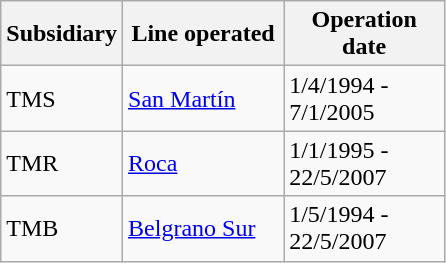<table class="wikitable sortable" style="text-align:left">
<tr>
<th width=60px>Subsidiary</th>
<th width=100px>Line operated</th>
<th width=100px>Operation date</th>
</tr>
<tr>
<td>TMS</td>
<td><a href='#'>San Martín</a></td>
<td>1/4/1994 - 7/1/2005</td>
</tr>
<tr>
<td>TMR</td>
<td><a href='#'>Roca</a></td>
<td>1/1/1995 - 22/5/2007</td>
</tr>
<tr>
<td>TMB</td>
<td><a href='#'>Belgrano Sur</a></td>
<td>1/5/1994 - 22/5/2007</td>
</tr>
</table>
